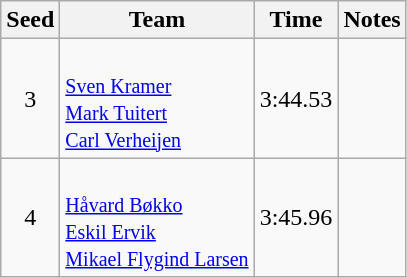<table class="wikitable" style="text-align:center">
<tr>
<th>Seed</th>
<th>Team</th>
<th>Time</th>
<th>Notes</th>
</tr>
<tr>
<td>3</td>
<td align="left"><small><br> <a href='#'>Sven Kramer</a><br><a href='#'>Mark Tuitert</a><br><a href='#'>Carl Verheijen</a></small></td>
<td>3:44.53</td>
<td></td>
</tr>
<tr>
<td>4</td>
<td align="left"><small><br> <a href='#'>Håvard Bøkko</a><br><a href='#'>Eskil Ervik</a><br><a href='#'>Mikael Flygind Larsen</a></small></td>
<td>3:45.96</td>
<td></td>
</tr>
</table>
